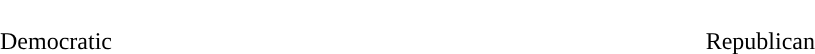<table style="width:70%; text-align:center;">
<tr style="color:white;">
<td style="background:"><strong>194</strong></td>
<td style="background:">3</td>
<td style="background:"><strong>238</strong></td>
</tr>
<tr>
<td>Democratic</td>
<td></td>
<td>Republican</td>
</tr>
</table>
